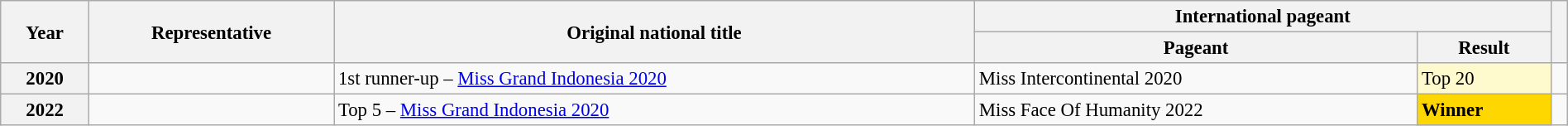<table class="wikitable defaultcenter col2left" style="font-size:95%; width:100%;">
<tr>
<th rowspan=2>Year</th>
<th rowspan=2>Representative</th>
<th rowspan=2>Original national title</th>
<th colspan=2>International pageant</th>
<th rowspan=2></th>
</tr>
<tr>
<th>Pageant</th>
<th>Result</th>
</tr>
<tr>
<th>2020</th>
<td></td>
<td>1st runner-up – <a href='#'>Miss Grand Indonesia 2020</a></td>
<td>Miss Intercontinental 2020</td>
<td bgcolor=#FFFACD>Top 20</td>
<td></td>
</tr>
<tr>
<th>2022</th>
<td></td>
<td>Top 5 – <a href='#'>Miss Grand Indonesia 2020</a></td>
<td>Miss Face Of Humanity 2022</td>
<td bgcolor=gold><strong>Winner</strong></td>
<td></td>
</tr>
</table>
